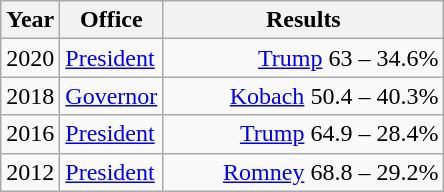<table class=wikitable>
<tr>
<th width="30">Year</th>
<th width="60">Office</th>
<th width="180">Results</th>
</tr>
<tr>
<td>2020</td>
<td><a href='#'>President</a></td>
<td align="right" ><a href='#'>Trump</a> 63 – 34.6%</td>
</tr>
<tr>
<td>2018</td>
<td><a href='#'>Governor</a></td>
<td align="right" ><a href='#'>Kobach</a> 50.4 – 40.3%</td>
</tr>
<tr>
<td>2016</td>
<td><a href='#'>President</a></td>
<td align="right" ><a href='#'>Trump</a> 64.9 – 28.4%</td>
</tr>
<tr>
<td>2012</td>
<td><a href='#'>President</a></td>
<td align="right" ><a href='#'>Romney</a> 68.8 – 29.2%</td>
</tr>
</table>
